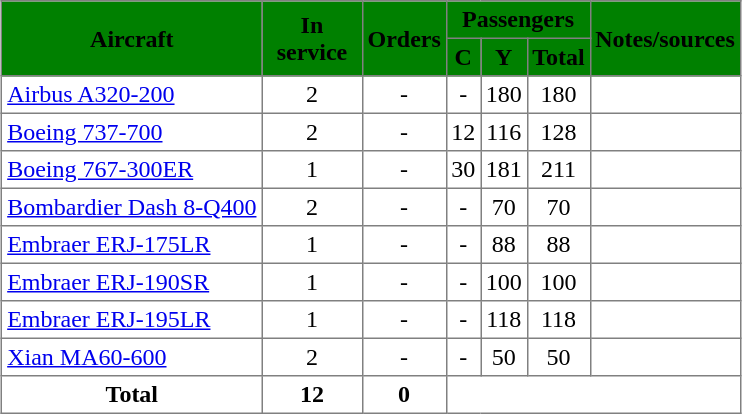<table class="toccolours" border="1" cellpadding="3" style="border-collapse:collapse;margin: 1em auto;">
<tr style="background:green;">
<th rowspan=2><span>Aircraft</span></th>
<th rowspan=2 style="width:60px;"><span>In service</span></th>
<th rowspan=2><span>Orders</span></th>
<th colspan=3><span>Passengers</span></th>
<th rowspan=2><span>Notes/sources</span></th>
</tr>
<tr style="background:green;">
<th><abbr><span>C</span></abbr></th>
<th><abbr> <span>Y</span></abbr></th>
<th><span>Total</span></th>
</tr>
<tr>
<td><a href='#'>Airbus A320-200</a></td>
<td align=center>2</td>
<td align=center>-</td>
<td align=center>-</td>
<td align=center>180</td>
<td align=center>180</td>
<td></td>
</tr>
<tr>
<td><a href='#'>Boeing 737-700</a></td>
<td align=center>2</td>
<td align=center>-</td>
<td align=center>12</td>
<td align=center>116</td>
<td align=center>128</td>
<td align="center"></td>
</tr>
<tr>
<td><a href='#'>Boeing 767-300ER</a></td>
<td align=center>1</td>
<td align=center>-</td>
<td align=center>30</td>
<td align=center>181</td>
<td align=center>211</td>
<td></td>
</tr>
<tr>
<td><a href='#'>Bombardier Dash 8-Q400</a></td>
<td align=center>2</td>
<td align=center>-</td>
<td align=center>-</td>
<td align=center>70</td>
<td align=center>70</td>
<td></td>
</tr>
<tr>
<td><a href='#'>Embraer ERJ-175LR</a></td>
<td align=center>1</td>
<td align=center>-</td>
<td align=center>-</td>
<td align=center>88</td>
<td align="center">88</td>
<td></td>
</tr>
<tr>
<td><a href='#'>Embraer ERJ-190SR</a></td>
<td align=center>1</td>
<td align=center>-</td>
<td align=center>-</td>
<td align=center>100</td>
<td align="center">100</td>
<td></td>
</tr>
<tr>
<td><a href='#'>Embraer ERJ-195LR</a></td>
<td align=center>1</td>
<td align=center>-</td>
<td align=center>-</td>
<td align=center>118</td>
<td align="center">118</td>
<td></td>
</tr>
<tr>
<td><a href='#'>Xian MA60-600</a></td>
<td align=center>2</td>
<td align=center>-</td>
<td align=center>-</td>
<td align=center>50</td>
<td align="center">50</td>
<td></td>
</tr>
<tr>
<td align="center"><strong>Total</strong></td>
<td align="center"><strong>12</strong></td>
<td align="center"><strong>0</strong></td>
<th colspan="4"></th>
</tr>
</table>
